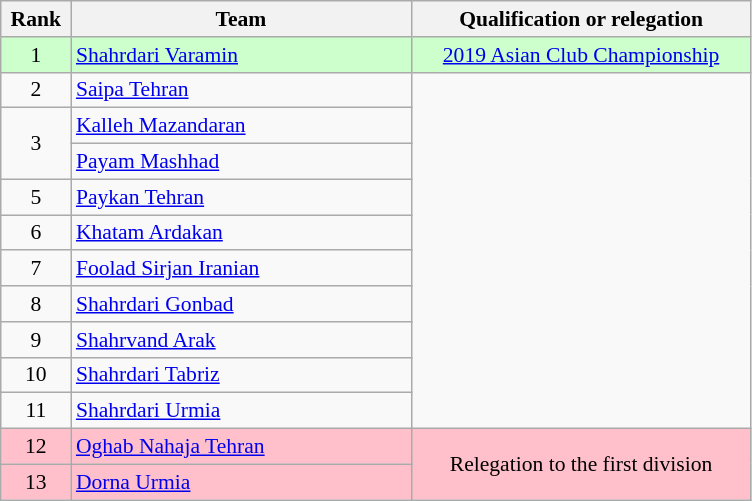<table class="wikitable" style="text-align:center; font-size:90%">
<tr>
<th width=40>Rank</th>
<th width=220>Team</th>
<th width=220>Qualification or relegation</th>
</tr>
<tr bgcolor=#ccffcc>
<td>1</td>
<td style="text-align:left"><a href='#'>Shahrdari Varamin</a></td>
<td><a href='#'>2019 Asian Club Championship</a></td>
</tr>
<tr>
<td>2</td>
<td style="text-align:left"><a href='#'>Saipa Tehran</a></td>
<td rowspan=10></td>
</tr>
<tr>
<td rowspan=2>3</td>
<td style="text-align:left"><a href='#'>Kalleh Mazandaran</a></td>
</tr>
<tr>
<td style="text-align:left"><a href='#'>Payam Mashhad</a></td>
</tr>
<tr>
<td>5</td>
<td style="text-align:left"><a href='#'>Paykan Tehran</a></td>
</tr>
<tr>
<td>6</td>
<td style="text-align:left"><a href='#'>Khatam Ardakan</a></td>
</tr>
<tr>
<td>7</td>
<td style="text-align:left"><a href='#'>Foolad Sirjan Iranian</a></td>
</tr>
<tr>
<td>8</td>
<td style="text-align:left"><a href='#'>Shahrdari Gonbad</a></td>
</tr>
<tr>
<td>9</td>
<td style="text-align:left"><a href='#'>Shahrvand Arak</a></td>
</tr>
<tr>
<td>10</td>
<td style="text-align:left"><a href='#'>Shahrdari Tabriz</a></td>
</tr>
<tr>
<td>11</td>
<td style="text-align:left"><a href='#'>Shahrdari Urmia</a></td>
</tr>
<tr bgcolor=pink>
<td>12</td>
<td style="text-align:left"><a href='#'>Oghab Nahaja Tehran</a></td>
<td rowspan=2>Relegation to the first division</td>
</tr>
<tr bgcolor=pink>
<td>13</td>
<td style="text-align:left"><a href='#'>Dorna Urmia</a></td>
</tr>
</table>
